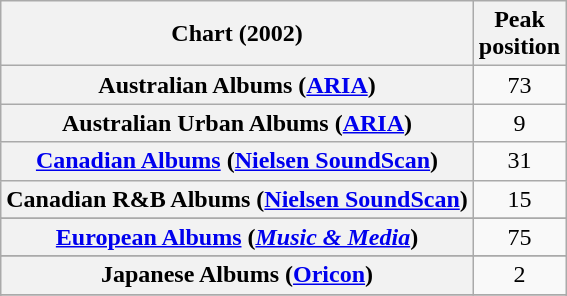<table class="wikitable sortable plainrowheaders" style="text-align:center">
<tr>
<th scope="col">Chart (2002)</th>
<th scope="col">Peak<br>position</th>
</tr>
<tr>
<th scope="row">Australian Albums (<a href='#'>ARIA</a>)</th>
<td>73</td>
</tr>
<tr>
<th scope="row">Australian Urban Albums (<a href='#'>ARIA</a>)</th>
<td>9</td>
</tr>
<tr>
<th scope="row"><a href='#'>Canadian Albums</a> (<a href='#'>Nielsen SoundScan</a>)</th>
<td>31</td>
</tr>
<tr>
<th scope="row">Canadian R&B Albums (<a href='#'>Nielsen SoundScan</a>)</th>
<td style="text-align:center;">15</td>
</tr>
<tr>
</tr>
<tr>
<th scope="row"><a href='#'>European Albums</a> (<em><a href='#'>Music & Media</a></em>)</th>
<td>75</td>
</tr>
<tr>
</tr>
<tr>
</tr>
<tr>
<th scope="row">Japanese Albums (<a href='#'>Oricon</a>)</th>
<td>2</td>
</tr>
<tr>
</tr>
<tr>
</tr>
<tr>
</tr>
<tr>
</tr>
<tr>
</tr>
<tr>
</tr>
<tr>
</tr>
</table>
